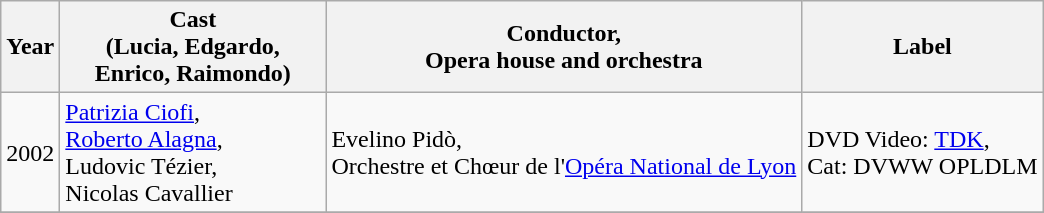<table class="wikitable">
<tr>
<th>Year</th>
<th width="170">Cast<br>(Lucia, Edgardo,<br>Enrico, Raimondo)</th>
<th>Conductor,<br>Opera house and orchestra</th>
<th>Label</th>
</tr>
<tr>
<td>2002</td>
<td><a href='#'>Patrizia Ciofi</a>,<br><a href='#'>Roberto Alagna</a>,<br>Ludovic Tézier,<br>Nicolas Cavallier</td>
<td>Evelino Pidò,<br>Orchestre et Chœur de l'<a href='#'>Opéra National de Lyon</a></td>
<td>DVD Video: <a href='#'>TDK</a>,<br>Cat: DVWW OPLDLM</td>
</tr>
<tr>
</tr>
</table>
